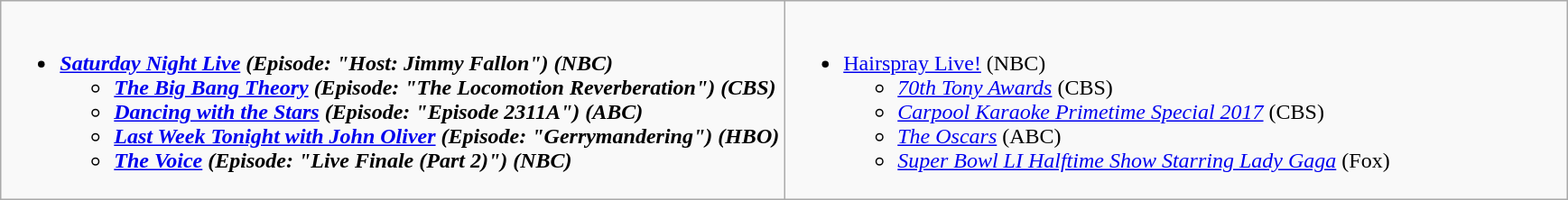<table class="wikitable">
<tr>
<td style="vertical-align:top;" width="50%"><br><ul><li><strong><em><a href='#'>Saturday Night Live</a><em> (Episode: "Host: Jimmy Fallon") (NBC)<strong><ul><li></em><a href='#'>The Big Bang Theory</a><em> (Episode: "The Locomotion Reverberation") (CBS)</li><li></em><a href='#'>Dancing with the Stars</a><em> (Episode: "Episode 2311A") (ABC)</li><li></em><a href='#'>Last Week Tonight with John Oliver</a><em> (Episode: "Gerrymandering") (HBO)</li><li></em><a href='#'>The Voice</a><em> (Episode: "Live Finale (Part 2)") (NBC)</li></ul></li></ul></td>
<td style="vertical-align:top;" width="50%"><br><ul><li></em></strong><a href='#'>Hairspray Live!</a></em> (NBC)</strong><ul><li><em><a href='#'>70th Tony Awards</a></em> (CBS)</li><li><em><a href='#'>Carpool Karaoke Primetime Special 2017</a></em> (CBS)</li><li><em><a href='#'>The Oscars</a></em> (ABC)</li><li><em><a href='#'>Super Bowl LI Halftime Show Starring Lady Gaga</a></em> (Fox)</li></ul></li></ul></td>
</tr>
</table>
